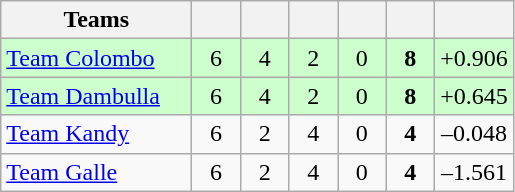<table class="wikitable" style="text-align:center">
<tr>
<th style="width:120px">Teams</th>
<th style="width:25px"></th>
<th style="width:25px"></th>
<th style="width:25px"></th>
<th style="width:25px"></th>
<th style="width:25px"></th>
<th style="width:25px"></th>
</tr>
<tr style="background:#cfc">
<td style="text-align:left"><a href='#'>Team Colombo</a></td>
<td>6</td>
<td>4</td>
<td>2</td>
<td>0</td>
<td><strong>8</strong></td>
<td>+0.906</td>
</tr>
<tr style="background:#cfc">
<td style="text-align:left"><a href='#'>Team Dambulla</a></td>
<td>6</td>
<td>4</td>
<td>2</td>
<td>0</td>
<td><strong>8</strong></td>
<td>+0.645</td>
</tr>
<tr>
<td style="text-align:left"><a href='#'>Team Kandy</a></td>
<td>6</td>
<td>2</td>
<td>4</td>
<td>0</td>
<td><strong>4</strong></td>
<td>–0.048</td>
</tr>
<tr>
<td style="text-align:left"><a href='#'>Team Galle</a></td>
<td>6</td>
<td>2</td>
<td>4</td>
<td>0</td>
<td><strong>4</strong></td>
<td>–1.561</td>
</tr>
</table>
